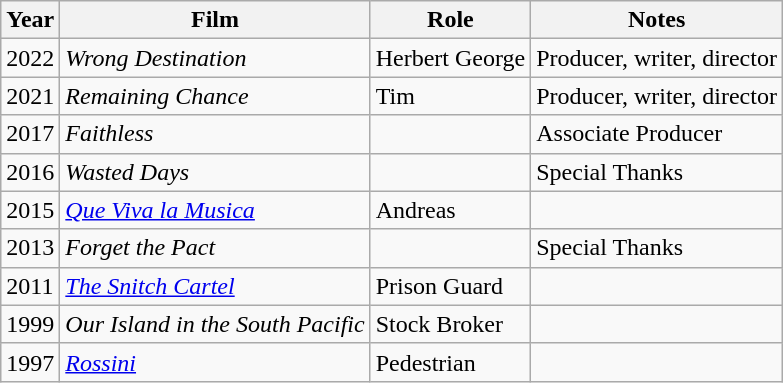<table class="wikitable">
<tr>
<th>Year</th>
<th>Film</th>
<th>Role</th>
<th>Notes</th>
</tr>
<tr>
<td>2022</td>
<td><em>Wrong Destination</em></td>
<td>Herbert George</td>
<td>Producer, writer, director</td>
</tr>
<tr>
<td>2021</td>
<td><em>Remaining Chance</em></td>
<td>Tim</td>
<td>Producer, writer, director</td>
</tr>
<tr>
<td>2017</td>
<td><em>Faithless</em></td>
<td></td>
<td>Associate Producer</td>
</tr>
<tr>
<td>2016</td>
<td><em>Wasted Days</em></td>
<td></td>
<td>Special Thanks</td>
</tr>
<tr>
<td>2015</td>
<td><em><a href='#'>Que Viva la Musica</a></em></td>
<td>Andreas</td>
<td></td>
</tr>
<tr>
<td>2013</td>
<td><em>Forget the Pact</em></td>
<td></td>
<td>Special Thanks</td>
</tr>
<tr>
<td>2011</td>
<td><em><a href='#'>The Snitch Cartel</a></em></td>
<td>Prison Guard</td>
<td></td>
</tr>
<tr>
<td>1999</td>
<td><em>Our Island in the South Pacific</em></td>
<td>Stock Broker</td>
<td></td>
</tr>
<tr>
<td>1997</td>
<td><em><a href='#'>Rossini</a></em></td>
<td>Pedestrian</td>
<td></td>
</tr>
</table>
